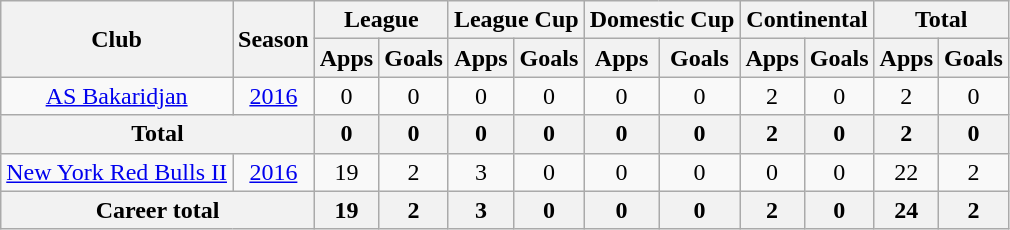<table class="wikitable" style="text-align: center;">
<tr>
<th rowspan="2">Club</th>
<th rowspan="2">Season</th>
<th colspan="2">League</th>
<th colspan="2">League Cup</th>
<th colspan="2">Domestic Cup</th>
<th colspan="2">Continental</th>
<th colspan="2">Total</th>
</tr>
<tr>
<th>Apps</th>
<th>Goals</th>
<th>Apps</th>
<th>Goals</th>
<th>Apps</th>
<th>Goals</th>
<th>Apps</th>
<th>Goals</th>
<th>Apps</th>
<th>Goals</th>
</tr>
<tr>
<td rowspan="1"><a href='#'>AS Bakaridjan</a></td>
<td><a href='#'>2016</a></td>
<td>0</td>
<td>0</td>
<td>0</td>
<td>0</td>
<td>0</td>
<td>0</td>
<td>2</td>
<td>0</td>
<td>2</td>
<td>0</td>
</tr>
<tr>
<th colspan="2">Total</th>
<th>0</th>
<th>0</th>
<th>0</th>
<th>0</th>
<th>0</th>
<th>0</th>
<th>2</th>
<th>0</th>
<th>2</th>
<th>0</th>
</tr>
<tr>
<td rowspan="1"><a href='#'>New York Red Bulls II</a></td>
<td><a href='#'>2016</a></td>
<td>19</td>
<td>2</td>
<td>3</td>
<td>0</td>
<td>0</td>
<td>0</td>
<td>0</td>
<td>0</td>
<td>22</td>
<td>2</td>
</tr>
<tr>
<th colspan="2">Career total</th>
<th>19</th>
<th>2</th>
<th>3</th>
<th>0</th>
<th>0</th>
<th>0</th>
<th>2</th>
<th>0</th>
<th>24</th>
<th>2</th>
</tr>
</table>
